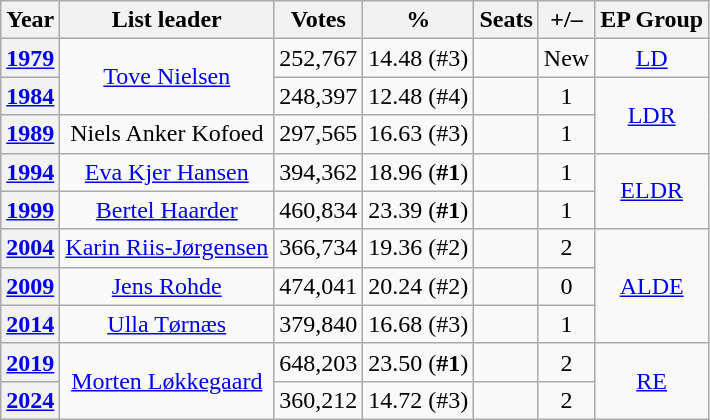<table class="wikitable" style="text-align:center">
<tr>
<th>Year</th>
<th>List leader</th>
<th>Votes</th>
<th>%</th>
<th>Seats</th>
<th>+/–</th>
<th>EP Group</th>
</tr>
<tr>
<th><a href='#'>1979</a></th>
<td rowspan=2><a href='#'>Tove Nielsen</a></td>
<td>252,767</td>
<td>14.48 (#3)</td>
<td></td>
<td>New</td>
<td><a href='#'>LD</a></td>
</tr>
<tr>
<th><a href='#'>1984</a></th>
<td>248,397</td>
<td>12.48 (#4)</td>
<td></td>
<td> 1</td>
<td rowspan=2><a href='#'>LDR</a></td>
</tr>
<tr>
<th><a href='#'>1989</a></th>
<td>Niels Anker Kofoed</td>
<td>297,565</td>
<td>16.63 (#3)</td>
<td></td>
<td> 1</td>
</tr>
<tr>
<th><a href='#'>1994</a></th>
<td><a href='#'>Eva Kjer Hansen</a></td>
<td>394,362</td>
<td>18.96 (<strong>#1</strong>)</td>
<td></td>
<td> 1</td>
<td rowspan=2><a href='#'>ELDR</a></td>
</tr>
<tr>
<th><a href='#'>1999</a></th>
<td><a href='#'>Bertel Haarder</a></td>
<td>460,834</td>
<td>23.39 (<strong>#1</strong>)</td>
<td></td>
<td> 1</td>
</tr>
<tr>
<th><a href='#'>2004</a></th>
<td><a href='#'>Karin Riis-Jørgensen</a></td>
<td>366,734</td>
<td>19.36 (#2)</td>
<td></td>
<td> 2</td>
<td rowspan=3><a href='#'>ALDE</a></td>
</tr>
<tr>
<th><a href='#'>2009</a></th>
<td><a href='#'>Jens Rohde</a></td>
<td>474,041</td>
<td>20.24 (#2)</td>
<td></td>
<td> 0</td>
</tr>
<tr>
<th><a href='#'>2014</a></th>
<td><a href='#'>Ulla Tørnæs</a></td>
<td>379,840</td>
<td>16.68 (#3)</td>
<td></td>
<td> 1</td>
</tr>
<tr>
<th><a href='#'>2019</a></th>
<td rowspan=2><a href='#'>Morten Løkkegaard</a></td>
<td>648,203</td>
<td>23.50 (<strong>#1</strong>)</td>
<td></td>
<td> 2</td>
<td rowspan=2><a href='#'>RE</a></td>
</tr>
<tr>
<th><a href='#'>2024</a></th>
<td>360,212</td>
<td>14.72 (#3)</td>
<td></td>
<td> 2</td>
</tr>
</table>
